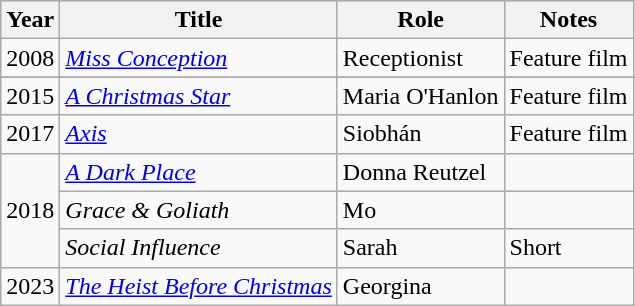<table class="wikitable sortable">
<tr>
<th>Year</th>
<th>Title</th>
<th>Role</th>
<th>Notes</th>
</tr>
<tr>
<td>2008</td>
<td><em><a href='#'>Miss Conception</a></em></td>
<td>Receptionist</td>
<td>Feature film</td>
</tr>
<tr>
</tr>
<tr>
<td>2015</td>
<td><em><a href='#'>A Christmas Star</a></em></td>
<td>Maria O'Hanlon</td>
<td>Feature film</td>
</tr>
<tr>
<td>2017</td>
<td><em><a href='#'>Axis</a></em></td>
<td>Siobhán</td>
<td>Feature film</td>
</tr>
<tr>
<td rowspan="3">2018</td>
<td><em><a href='#'>A Dark Place</a></em></td>
<td>Donna Reutzel</td>
<td></td>
</tr>
<tr>
<td><em>Grace & Goliath</em></td>
<td>Mo</td>
<td></td>
</tr>
<tr>
<td><em>Social Influence</em></td>
<td>Sarah</td>
<td>Short</td>
</tr>
<tr>
<td>2023</td>
<td><em><a href='#'>The Heist Before Christmas</a></em></td>
<td>Georgina</td>
<td></td>
</tr>
</table>
